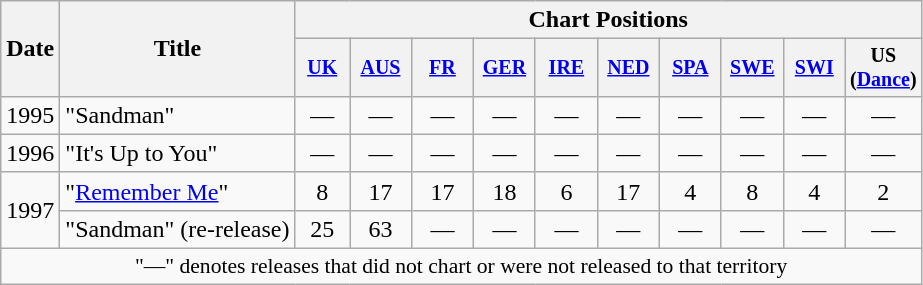<table class="wikitable" style="text-align:center;">
<tr>
<th rowspan="2">Date</th>
<th rowspan="2">Title</th>
<th colspan="10">Chart Positions</th>
</tr>
<tr style="font-size:smaller;">
<th style="width:30px;"><a href='#'>UK</a><br></th>
<th style="width:35px;"><a href='#'>AUS</a><br></th>
<th style="width:35px;"><a href='#'>FR</a><br></th>
<th style="width:35px;"><a href='#'>GER</a><br></th>
<th style="width:35px;"><a href='#'>IRE</a><br></th>
<th style="width:35px;"><a href='#'>NED</a><br></th>
<th style="width:35px;"><a href='#'>SPA</a><br></th>
<th style="width:35px;"><a href='#'>SWE</a><br></th>
<th style="width:35px;"><a href='#'>SWI</a><br></th>
<th style="width:35px;">US<br>(<a href='#'>Dance</a>)</th>
</tr>
<tr>
<td>1995</td>
<td style="text-align:left">"Sandman"</td>
<td>—</td>
<td>—</td>
<td>—</td>
<td>—</td>
<td>—</td>
<td>—</td>
<td>—</td>
<td>—</td>
<td>—</td>
<td>—</td>
</tr>
<tr>
<td>1996</td>
<td style="text-align:left">"It's Up to You"</td>
<td>—</td>
<td>—</td>
<td>—</td>
<td>—</td>
<td>—</td>
<td>—</td>
<td>—</td>
<td>—</td>
<td>—</td>
<td>—</td>
</tr>
<tr>
<td rowspan="2">1997</td>
<td style="text-align:left">"<a href='#'>Remember Me</a>"</td>
<td>8</td>
<td>17</td>
<td>17</td>
<td>18</td>
<td>6</td>
<td>17</td>
<td>4</td>
<td>8</td>
<td>4</td>
<td>2</td>
</tr>
<tr>
<td style="text-align:left">"Sandman" (re-release)</td>
<td>25</td>
<td>63</td>
<td>—</td>
<td>—</td>
<td>—</td>
<td>—</td>
<td>—</td>
<td>—</td>
<td>—</td>
<td>—</td>
</tr>
<tr>
<td colspan="12" style="font-size:90%; text-align:center">"—" denotes releases that did not chart or were not released to that territory</td>
</tr>
</table>
